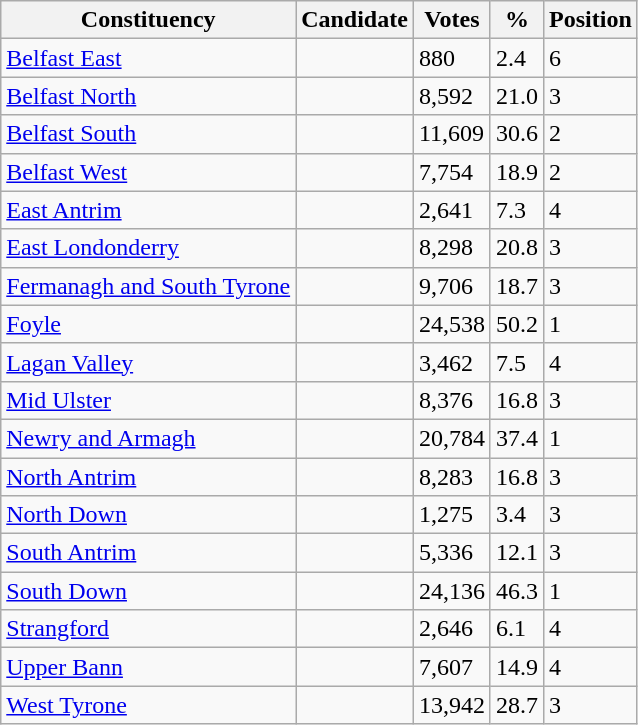<table class="wikitable sortable">
<tr>
<th>Constituency</th>
<th>Candidate</th>
<th>Votes</th>
<th>%</th>
<th>Position</th>
</tr>
<tr>
<td><a href='#'>Belfast East</a></td>
<td></td>
<td>880</td>
<td>2.4</td>
<td>6</td>
</tr>
<tr>
<td><a href='#'>Belfast North</a></td>
<td></td>
<td>8,592</td>
<td>21.0</td>
<td>3</td>
</tr>
<tr>
<td><a href='#'>Belfast South</a></td>
<td></td>
<td>11,609</td>
<td>30.6</td>
<td>2</td>
</tr>
<tr>
<td><a href='#'>Belfast West</a></td>
<td></td>
<td>7,754</td>
<td>18.9</td>
<td>2</td>
</tr>
<tr>
<td><a href='#'>East Antrim</a></td>
<td></td>
<td>2,641</td>
<td>7.3</td>
<td>4</td>
</tr>
<tr>
<td><a href='#'>East Londonderry</a></td>
<td></td>
<td>8,298</td>
<td>20.8</td>
<td>3</td>
</tr>
<tr>
<td><a href='#'>Fermanagh and South Tyrone</a></td>
<td></td>
<td>9,706</td>
<td>18.7</td>
<td>3</td>
</tr>
<tr>
<td><a href='#'>Foyle</a></td>
<td></td>
<td>24,538</td>
<td>50.2</td>
<td>1</td>
</tr>
<tr>
<td><a href='#'>Lagan Valley</a></td>
<td></td>
<td>3,462</td>
<td>7.5</td>
<td>4</td>
</tr>
<tr>
<td><a href='#'>Mid Ulster</a></td>
<td></td>
<td>8,376</td>
<td>16.8</td>
<td>3</td>
</tr>
<tr>
<td><a href='#'>Newry and Armagh</a></td>
<td></td>
<td>20,784</td>
<td>37.4</td>
<td>1</td>
</tr>
<tr>
<td><a href='#'>North Antrim</a></td>
<td></td>
<td>8,283</td>
<td>16.8</td>
<td>3</td>
</tr>
<tr>
<td><a href='#'>North Down</a></td>
<td></td>
<td>1,275</td>
<td>3.4</td>
<td>3</td>
</tr>
<tr>
<td><a href='#'>South Antrim</a></td>
<td></td>
<td>5,336</td>
<td>12.1</td>
<td>3</td>
</tr>
<tr>
<td><a href='#'>South Down</a></td>
<td></td>
<td>24,136</td>
<td>46.3</td>
<td>1</td>
</tr>
<tr>
<td><a href='#'>Strangford</a></td>
<td></td>
<td>2,646</td>
<td>6.1</td>
<td>4</td>
</tr>
<tr>
<td><a href='#'>Upper Bann</a></td>
<td></td>
<td>7,607</td>
<td>14.9</td>
<td>4</td>
</tr>
<tr>
<td><a href='#'>West Tyrone</a></td>
<td></td>
<td>13,942</td>
<td>28.7</td>
<td>3</td>
</tr>
</table>
